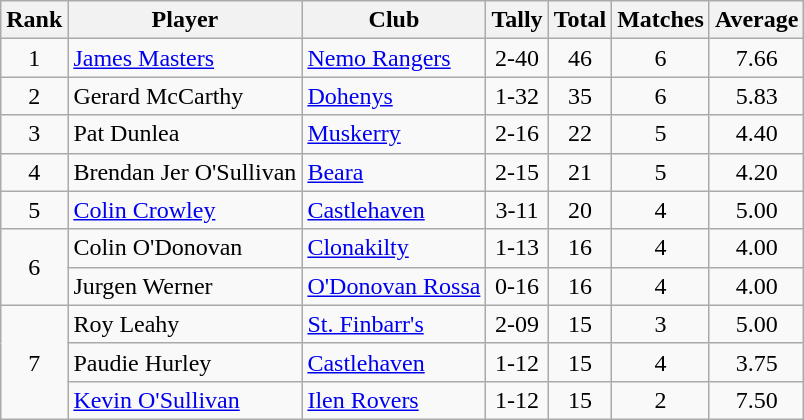<table class="wikitable">
<tr>
<th>Rank</th>
<th>Player</th>
<th>Club</th>
<th>Tally</th>
<th>Total</th>
<th>Matches</th>
<th>Average</th>
</tr>
<tr>
<td rowspan="1" style="text-align:center;">1</td>
<td><a href='#'>James Masters</a></td>
<td><a href='#'>Nemo Rangers</a></td>
<td align=center>2-40</td>
<td align=center>46</td>
<td align=center>6</td>
<td align=center>7.66</td>
</tr>
<tr>
<td rowspan="1" style="text-align:center;">2</td>
<td>Gerard McCarthy</td>
<td><a href='#'>Dohenys</a></td>
<td align=center>1-32</td>
<td align=center>35</td>
<td align=center>6</td>
<td align=center>5.83</td>
</tr>
<tr>
<td rowspan="1" style="text-align:center;">3</td>
<td>Pat Dunlea</td>
<td><a href='#'>Muskerry</a></td>
<td align=center>2-16</td>
<td align=center>22</td>
<td align=center>5</td>
<td align=center>4.40</td>
</tr>
<tr>
<td rowspan="1" style="text-align:center;">4</td>
<td>Brendan Jer O'Sullivan</td>
<td><a href='#'>Beara</a></td>
<td align=center>2-15</td>
<td align=center>21</td>
<td align=center>5</td>
<td align=center>4.20</td>
</tr>
<tr>
<td rowspan="1" style="text-align:center;">5</td>
<td><a href='#'>Colin Crowley</a></td>
<td><a href='#'>Castlehaven</a></td>
<td align=center>3-11</td>
<td align=center>20</td>
<td align=center>4</td>
<td align=center>5.00</td>
</tr>
<tr>
<td rowspan="2" style="text-align:center;">6</td>
<td>Colin O'Donovan</td>
<td><a href='#'>Clonakilty</a></td>
<td align=center>1-13</td>
<td align=center>16</td>
<td align=center>4</td>
<td align=center>4.00</td>
</tr>
<tr>
<td>Jurgen Werner</td>
<td><a href='#'>O'Donovan Rossa</a></td>
<td align=center>0-16</td>
<td align=center>16</td>
<td align=center>4</td>
<td align=center>4.00</td>
</tr>
<tr>
<td rowspan="3" style="text-align:center;">7</td>
<td>Roy Leahy</td>
<td><a href='#'>St. Finbarr's</a></td>
<td align=center>2-09</td>
<td align=center>15</td>
<td align=center>3</td>
<td align=center>5.00</td>
</tr>
<tr>
<td>Paudie Hurley</td>
<td><a href='#'>Castlehaven</a></td>
<td align=center>1-12</td>
<td align=center>15</td>
<td align=center>4</td>
<td align=center>3.75</td>
</tr>
<tr>
<td><a href='#'>Kevin O'Sullivan</a></td>
<td><a href='#'>Ilen Rovers</a></td>
<td align=center>1-12</td>
<td align=center>15</td>
<td align=center>2</td>
<td align=center>7.50</td>
</tr>
</table>
